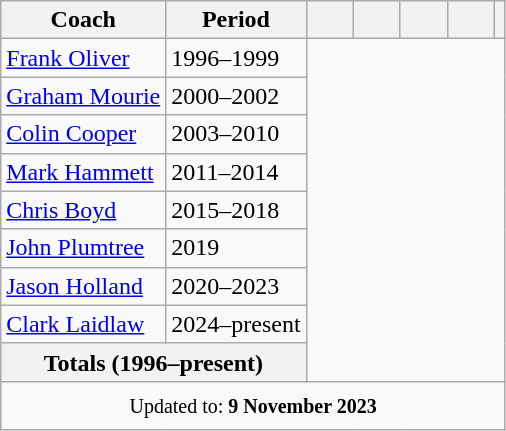<table class="wikitable sortable">
<tr>
<th>Coach</th>
<th>Period</th>
<th style="width:1.5em;"></th>
<th style="width:1.5em;"></th>
<th style="width:1.5em;"></th>
<th style="width:1.5em;"></th>
<th></th>
</tr>
<tr>
<td> <a href='#'>Frank Oliver</a></td>
<td>1996–1999<br></td>
</tr>
<tr>
<td> <a href='#'>Graham Mourie</a></td>
<td>2000–2002<br></td>
</tr>
<tr>
<td> <a href='#'>Colin Cooper</a></td>
<td>2003–2010<br></td>
</tr>
<tr>
<td> <a href='#'>Mark Hammett</a></td>
<td>2011–2014<br></td>
</tr>
<tr>
<td> <a href='#'>Chris Boyd</a></td>
<td>2015–2018<br></td>
</tr>
<tr>
<td> <a href='#'>John Plumtree</a></td>
<td>2019<br></td>
</tr>
<tr>
<td> <a href='#'>Jason Holland</a></td>
<td>2020–2023<br></td>
</tr>
<tr>
<td> <a href='#'>Clark Laidlaw</a></td>
<td>2024–present<br></td>
</tr>
<tr>
<th colspan=2>Totals (1996–present)<br></th>
</tr>
<tr align=center>
<td colspan="100%" style="border-bottom:1px transparent; line-height:150%;"><small>Updated to: <strong>9 November 2023</strong></small><br></td>
</tr>
<tr>
</tr>
</table>
